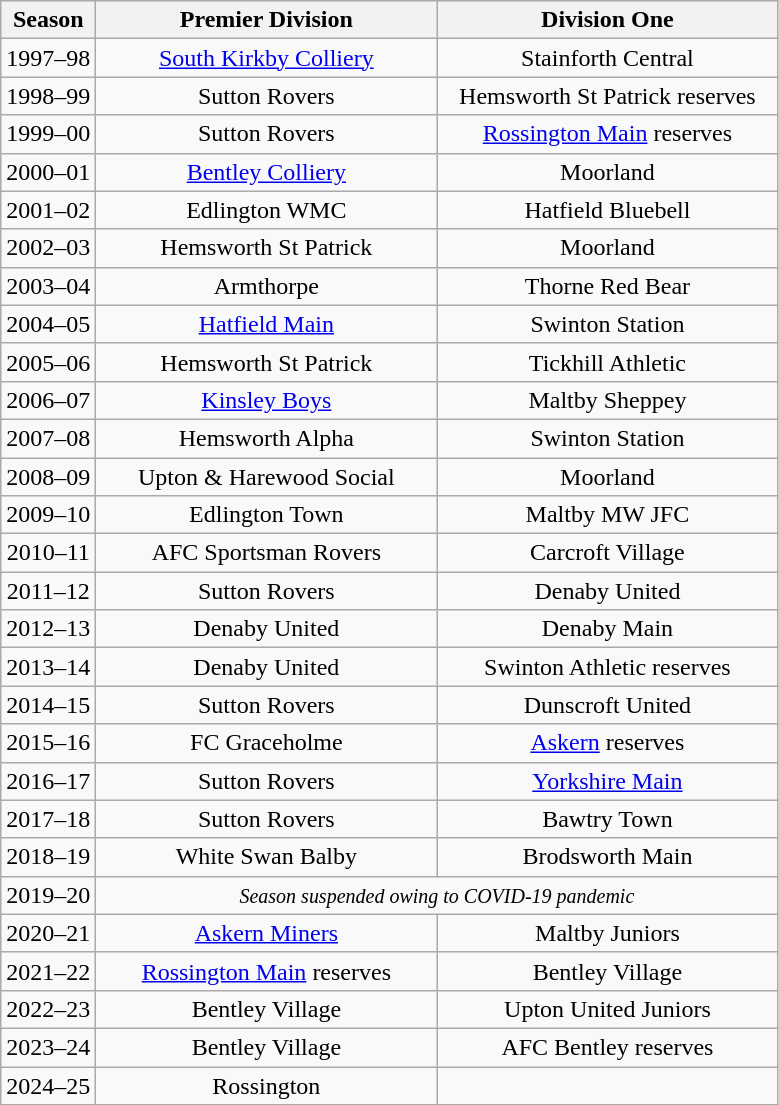<table class="wikitable" style="text-align: center">
<tr>
<th>Season</th>
<th width=220>Premier Division</th>
<th width=220>Division One</th>
</tr>
<tr>
<td>1997–98</td>
<td><a href='#'>South Kirkby Colliery</a></td>
<td>Stainforth Central</td>
</tr>
<tr>
<td>1998–99</td>
<td>Sutton Rovers</td>
<td>Hemsworth St Patrick reserves</td>
</tr>
<tr>
<td>1999–00</td>
<td>Sutton Rovers</td>
<td><a href='#'>Rossington Main</a> reserves</td>
</tr>
<tr>
<td>2000–01</td>
<td><a href='#'>Bentley Colliery</a></td>
<td>Moorland</td>
</tr>
<tr>
<td>2001–02</td>
<td>Edlington WMC</td>
<td>Hatfield Bluebell</td>
</tr>
<tr>
<td>2002–03</td>
<td>Hemsworth St Patrick</td>
<td>Moorland</td>
</tr>
<tr>
<td>2003–04</td>
<td>Armthorpe</td>
<td>Thorne Red Bear</td>
</tr>
<tr>
<td>2004–05</td>
<td><a href='#'>Hatfield Main</a></td>
<td>Swinton Station</td>
</tr>
<tr>
<td>2005–06</td>
<td>Hemsworth St Patrick</td>
<td>Tickhill Athletic</td>
</tr>
<tr>
<td>2006–07</td>
<td><a href='#'>Kinsley Boys</a></td>
<td>Maltby Sheppey</td>
</tr>
<tr>
<td>2007–08</td>
<td>Hemsworth Alpha</td>
<td>Swinton Station</td>
</tr>
<tr>
<td>2008–09</td>
<td>Upton & Harewood Social</td>
<td>Moorland</td>
</tr>
<tr>
<td>2009–10</td>
<td>Edlington Town</td>
<td>Maltby MW JFC</td>
</tr>
<tr>
<td>2010–11</td>
<td>AFC Sportsman Rovers</td>
<td>Carcroft Village</td>
</tr>
<tr>
<td>2011–12</td>
<td>Sutton Rovers</td>
<td>Denaby United</td>
</tr>
<tr>
<td>2012–13</td>
<td>Denaby United</td>
<td>Denaby Main</td>
</tr>
<tr>
<td>2013–14</td>
<td>Denaby United</td>
<td>Swinton Athletic reserves</td>
</tr>
<tr>
<td>2014–15</td>
<td>Sutton Rovers</td>
<td>Dunscroft United</td>
</tr>
<tr>
<td>2015–16</td>
<td>FC Graceholme</td>
<td><a href='#'>Askern</a> reserves</td>
</tr>
<tr>
<td>2016–17</td>
<td>Sutton Rovers</td>
<td><a href='#'>Yorkshire Main</a></td>
</tr>
<tr>
<td>2017–18</td>
<td>Sutton Rovers</td>
<td>Bawtry Town</td>
</tr>
<tr>
<td>2018–19</td>
<td>White Swan Balby</td>
<td>Brodsworth Main</td>
</tr>
<tr>
<td>2019–20</td>
<td colspan=2><small><em>Season suspended owing to COVID-19 pandemic</em></small></td>
</tr>
<tr>
<td>2020–21</td>
<td><a href='#'>Askern Miners</a></td>
<td>Maltby Juniors</td>
</tr>
<tr>
<td>2021–22</td>
<td><a href='#'>Rossington Main</a> reserves</td>
<td>Bentley Village</td>
</tr>
<tr>
<td>2022–23</td>
<td>Bentley Village</td>
<td>Upton United Juniors</td>
</tr>
<tr>
<td>2023–24</td>
<td>Bentley Village</td>
<td>AFC Bentley reserves</td>
</tr>
<tr>
<td>2024–25</td>
<td>Rossington</td>
<td></td>
</tr>
</table>
